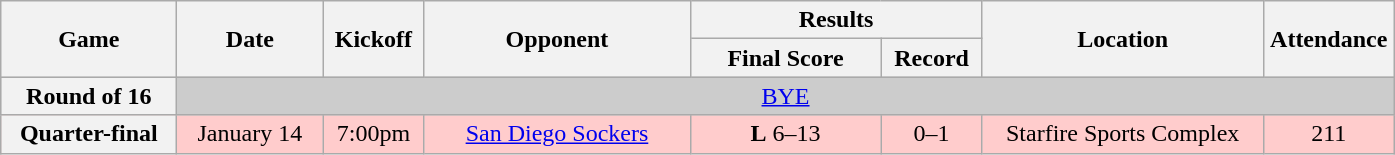<table class="wikitable">
<tr>
<th rowspan="2" width="110">Game</th>
<th rowspan="2" width="90">Date</th>
<th rowspan="2" width="60">Kickoff</th>
<th rowspan="2" width="170">Opponent</th>
<th colspan="2" width="180">Results</th>
<th rowspan="2" width="180">Location</th>
<th rowspan="2" width="80">Attendance</th>
</tr>
<tr>
<th width="120">Final Score</th>
<th width="60">Record</th>
</tr>
<tr align="center" bgcolor="#CCCCCC">
<th>Round of 16</th>
<td colspan=7><a href='#'>BYE</a></td>
</tr>
<tr align="center" bgcolor="#FFCCCC">
<th>Quarter-final</th>
<td>January 14</td>
<td>7:00pm</td>
<td><a href='#'>San Diego Sockers</a></td>
<td><strong>L</strong> 6–13</td>
<td>0–1</td>
<td>Starfire Sports Complex</td>
<td>211</td>
</tr>
</table>
